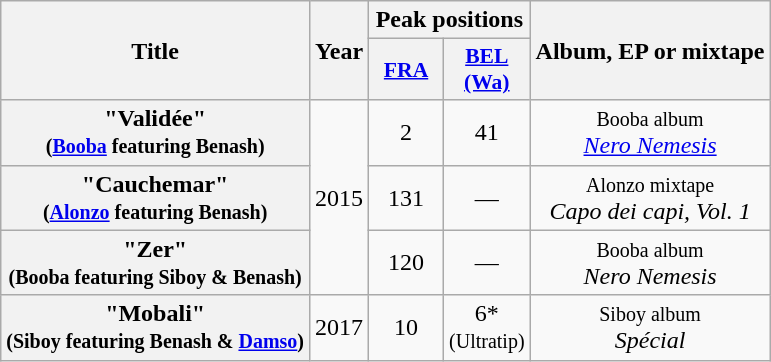<table class="wikitable plainrowheaders" style="text-align:center">
<tr>
<th scope="col" rowspan="2">Title</th>
<th scope="col" rowspan="2">Year</th>
<th scope="col" colspan="2">Peak positions</th>
<th scope="col" rowspan="2">Album, EP or mixtape</th>
</tr>
<tr>
<th scope="col" style="width:3em;font-size:90%;"><a href='#'>FRA</a><br></th>
<th scope="col" style="width:3em;font-size:90%;"><a href='#'>BEL<br>(Wa)</a><br></th>
</tr>
<tr>
<th scope="row">"Validée"<br><small>(<a href='#'>Booba</a> featuring Benash)</small></th>
<td rowspan=3>2015</td>
<td>2</td>
<td>41</td>
<td scope="row"><small>Booba album</small><br><em><a href='#'>Nero Nemesis</a></em></td>
</tr>
<tr>
<th scope="row">"Cauchemar" <br><small>(<a href='#'>Alonzo</a> featuring Benash)</small></th>
<td>131</td>
<td>—</td>
<td scope="row"><small>Alonzo mixtape</small><br><em>Capo dei capi, Vol. 1</em></td>
</tr>
<tr>
<th scope="row">"Zer"<br><small>(Booba featuring Siboy & Benash)</small></th>
<td>120</td>
<td>—</td>
<td scope="row"><small>Booba album</small><br><em>Nero Nemesis</em></td>
</tr>
<tr>
<th scope="row">"Mobali"<br><small>(Siboy featuring Benash & <a href='#'>Damso</a>)</small></th>
<td>2017</td>
<td>10</td>
<td>6*<br><small>(Ultratip)</small></td>
<td scope="row"><small>Siboy album</small><br><em>Spécial</em></td>
</tr>
</table>
